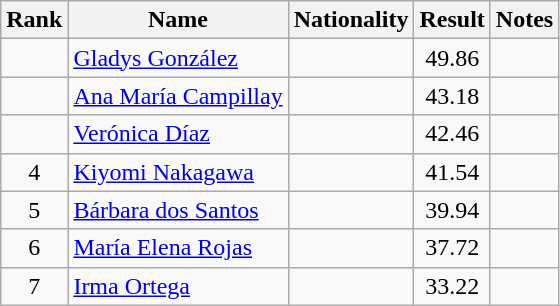<table class="wikitable sortable" style="text-align:center">
<tr>
<th>Rank</th>
<th>Name</th>
<th>Nationality</th>
<th>Result</th>
<th>Notes</th>
</tr>
<tr>
<td></td>
<td align=left><a href='#'>Gladys González</a></td>
<td align=left></td>
<td>49.86</td>
<td></td>
</tr>
<tr>
<td></td>
<td align=left><a href='#'>Ana María Campillay</a></td>
<td align=left></td>
<td>43.18</td>
<td></td>
</tr>
<tr>
<td></td>
<td align=left><a href='#'>Verónica Díaz</a></td>
<td align=left></td>
<td>42.46</td>
<td></td>
</tr>
<tr>
<td>4</td>
<td align=left><a href='#'>Kiyomi Nakagawa</a></td>
<td align=left></td>
<td>41.54</td>
<td></td>
</tr>
<tr>
<td>5</td>
<td align=left><a href='#'>Bárbara dos Santos</a></td>
<td align=left></td>
<td>39.94</td>
<td></td>
</tr>
<tr>
<td>6</td>
<td align=left><a href='#'>María Elena Rojas</a></td>
<td align=left></td>
<td>37.72</td>
<td></td>
</tr>
<tr>
<td>7</td>
<td align=left><a href='#'>Irma Ortega</a></td>
<td align=left></td>
<td>33.22</td>
<td></td>
</tr>
</table>
